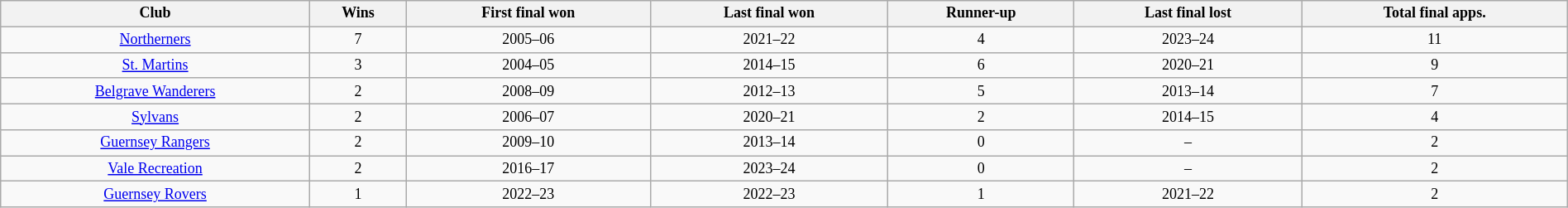<table class="wikitable sortable" style="text-align: center; width: 100%; font-size: 12px">
<tr>
<th>Club</th>
<th>Wins</th>
<th>First final won</th>
<th>Last final won</th>
<th>Runner-up</th>
<th>Last final lost</th>
<th>Total final apps.</th>
</tr>
<tr>
<td><a href='#'>Northerners</a></td>
<td>7</td>
<td>2005–06</td>
<td>2021–22</td>
<td>4</td>
<td>2023–24</td>
<td>11</td>
</tr>
<tr>
<td><a href='#'>St. Martins</a></td>
<td>3</td>
<td>2004–05</td>
<td>2014–15</td>
<td>6</td>
<td>2020–21</td>
<td>9</td>
</tr>
<tr>
<td><a href='#'>Belgrave Wanderers</a></td>
<td>2</td>
<td>2008–09</td>
<td>2012–13</td>
<td>5</td>
<td>2013–14</td>
<td>7</td>
</tr>
<tr>
<td><a href='#'>Sylvans</a></td>
<td>2</td>
<td>2006–07</td>
<td>2020–21</td>
<td>2</td>
<td>2014–15</td>
<td>4</td>
</tr>
<tr>
<td><a href='#'>Guernsey Rangers</a></td>
<td>2</td>
<td>2009–10</td>
<td>2013–14</td>
<td>0</td>
<td>–</td>
<td>2</td>
</tr>
<tr>
<td><a href='#'>Vale Recreation</a></td>
<td>2</td>
<td>2016–17</td>
<td>2023–24</td>
<td>0</td>
<td>–</td>
<td>2</td>
</tr>
<tr>
<td><a href='#'>Guernsey Rovers</a></td>
<td>1</td>
<td>2022–23</td>
<td>2022–23</td>
<td>1</td>
<td>2021–22</td>
<td>2</td>
</tr>
</table>
